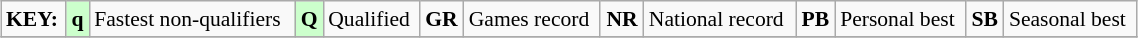<table class="wikitable" style="margin:0.5em auto; font-size:90%;position:relative;" width=60%>
<tr>
<td><strong>KEY:</strong></td>
<td bgcolor=ccffcc align=center><strong>q</strong></td>
<td>Fastest non-qualifiers</td>
<td bgcolor=ccffcc align=center><strong>Q</strong></td>
<td>Qualified</td>
<td align=center><strong>GR</strong></td>
<td>Games record</td>
<td align=center><strong>NR</strong></td>
<td>National record</td>
<td align=center><strong>PB</strong></td>
<td>Personal best</td>
<td align=center><strong>SB</strong></td>
<td>Seasonal best</td>
</tr>
<tr>
</tr>
</table>
